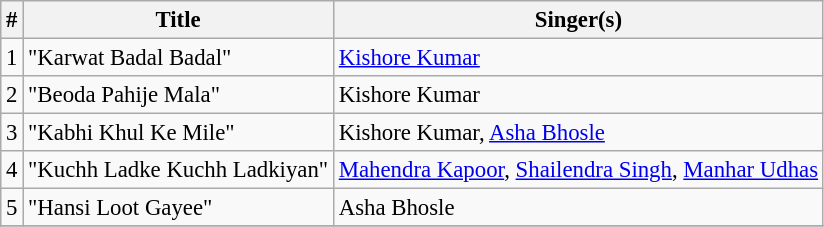<table class="wikitable" style="font-size:95%;">
<tr>
<th>#</th>
<th>Title</th>
<th>Singer(s)</th>
</tr>
<tr>
<td>1</td>
<td>"Karwat Badal Badal"</td>
<td><a href='#'>Kishore Kumar</a></td>
</tr>
<tr>
<td>2</td>
<td>"Beoda Pahije Mala"</td>
<td>Kishore Kumar</td>
</tr>
<tr>
<td>3</td>
<td>"Kabhi Khul Ke Mile"</td>
<td>Kishore Kumar, <a href='#'>Asha Bhosle</a></td>
</tr>
<tr>
<td>4</td>
<td>"Kuchh Ladke Kuchh Ladkiyan"</td>
<td><a href='#'>Mahendra Kapoor</a>, <a href='#'>Shailendra Singh</a>, <a href='#'>Manhar Udhas</a></td>
</tr>
<tr>
<td>5</td>
<td>"Hansi Loot Gayee"</td>
<td>Asha Bhosle</td>
</tr>
<tr>
</tr>
</table>
